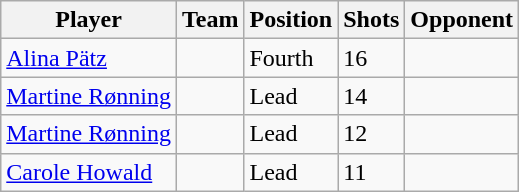<table class="wikitable sortable">
<tr>
<th>Player</th>
<th>Team</th>
<th>Position</th>
<th>Shots</th>
<th>Opponent</th>
</tr>
<tr>
<td><a href='#'>Alina Pätz</a></td>
<td></td>
<td data-sort-value="4">Fourth</td>
<td>16</td>
<td></td>
</tr>
<tr>
<td><a href='#'>Martine Rønning</a></td>
<td></td>
<td data-sort-value="1">Lead</td>
<td>14</td>
<td></td>
</tr>
<tr>
<td><a href='#'>Martine Rønning</a></td>
<td></td>
<td data-sort-value="1">Lead</td>
<td>12</td>
<td></td>
</tr>
<tr>
<td><a href='#'>Carole Howald</a></td>
<td></td>
<td data-sort-value="1">Lead</td>
<td>11</td>
<td></td>
</tr>
</table>
